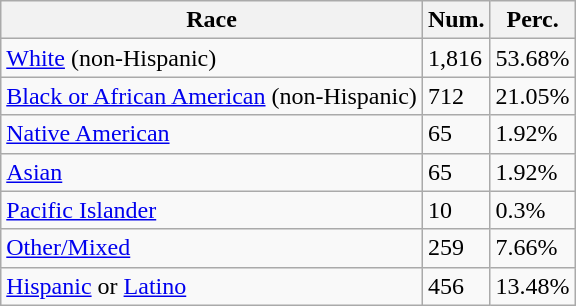<table class="wikitable">
<tr>
<th>Race</th>
<th>Num.</th>
<th>Perc.</th>
</tr>
<tr>
<td><a href='#'>White</a> (non-Hispanic)</td>
<td>1,816</td>
<td>53.68%</td>
</tr>
<tr>
<td><a href='#'>Black or African American</a> (non-Hispanic)</td>
<td>712</td>
<td>21.05%</td>
</tr>
<tr>
<td><a href='#'>Native American</a></td>
<td>65</td>
<td>1.92%</td>
</tr>
<tr>
<td><a href='#'>Asian</a></td>
<td>65</td>
<td>1.92%</td>
</tr>
<tr>
<td><a href='#'>Pacific Islander</a></td>
<td>10</td>
<td>0.3%</td>
</tr>
<tr>
<td><a href='#'>Other/Mixed</a></td>
<td>259</td>
<td>7.66%</td>
</tr>
<tr>
<td><a href='#'>Hispanic</a> or <a href='#'>Latino</a></td>
<td>456</td>
<td>13.48%</td>
</tr>
</table>
